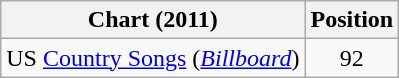<table class="wikitable sortable">
<tr>
<th scope="col">Chart (2011)</th>
<th scope="col">Position</th>
</tr>
<tr>
<td>US <a href='#'>Country Songs</a> (<em><a href='#'>Billboard</a></em>)</td>
<td align="center">92</td>
</tr>
</table>
